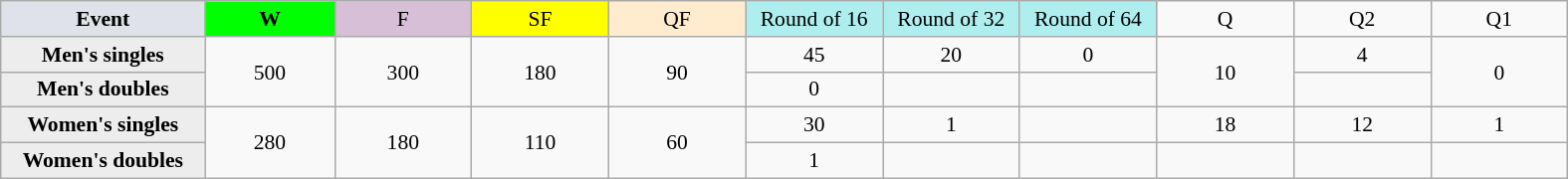<table class=wikitable style=font-size:90%;text-align:center>
<tr>
<td style="width:130px; background:#dfe2e9;"><strong>Event</strong></td>
<td style="width:80px; background:lime;"><strong>W</strong></td>
<td style="width:85px; background:thistle;">F</td>
<td style="width:85px; background:#ff0;">SF</td>
<td style="width:85px; background:#ffebcd;">QF</td>
<td style="width:85px; background:#afeeee;">Round of 16</td>
<td style="width:85px; background:#afeeee;">Round of 32</td>
<td style="width:85px; background:#afeeee;">Round of 64</td>
<td width=85>Q</td>
<td width=85>Q2</td>
<td width=85>Q1</td>
</tr>
<tr>
<th style="background:#ededed;">Men's singles</th>
<td rowspan=2>500</td>
<td rowspan=2>300</td>
<td rowspan=2>180</td>
<td rowspan=2>90</td>
<td>45</td>
<td>20</td>
<td>0</td>
<td rowspan=2>10</td>
<td>4</td>
<td rowspan=2>0</td>
</tr>
<tr>
<th style="background:#ededed;">Men's doubles</th>
<td>0</td>
<td></td>
<td></td>
<td></td>
</tr>
<tr>
<th style="background:#ededed;">Women's singles</th>
<td rowspan=2>280</td>
<td rowspan=2>180</td>
<td rowspan=2>110</td>
<td rowspan=2>60</td>
<td>30</td>
<td>1</td>
<td></td>
<td>18</td>
<td>12</td>
<td>1</td>
</tr>
<tr>
<th style="background:#ededed;">Women's doubles</th>
<td>1</td>
<td></td>
<td></td>
<td></td>
<td></td>
<td></td>
</tr>
</table>
